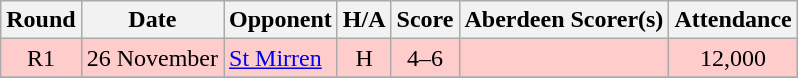<table class="wikitable" style="text-align:center">
<tr>
<th>Round</th>
<th>Date</th>
<th>Opponent</th>
<th>H/A</th>
<th>Score</th>
<th>Aberdeen Scorer(s)</th>
<th>Attendance</th>
</tr>
<tr bgcolor=#FFCCCC>
<td>R1</td>
<td align=left>26 November</td>
<td align=left><a href='#'>St Mirren</a></td>
<td>H</td>
<td>4–6</td>
<td align=left></td>
<td>12,000</td>
</tr>
<tr>
</tr>
</table>
